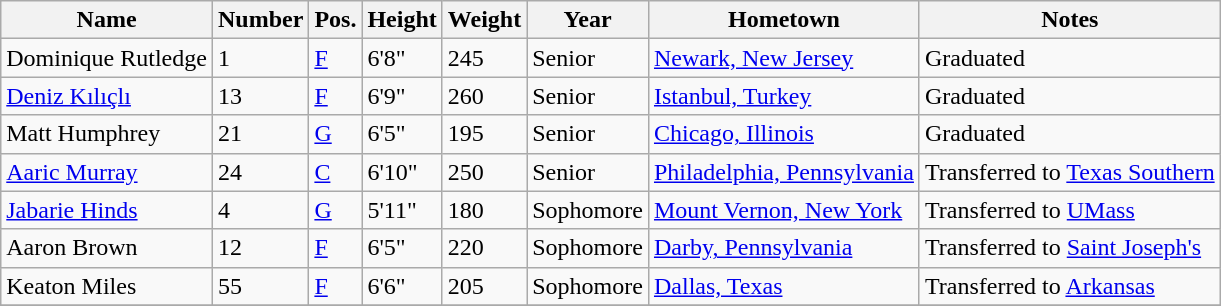<table class="wikitable sortable" border="1">
<tr>
<th>Name</th>
<th>Number</th>
<th>Pos.</th>
<th>Height</th>
<th>Weight</th>
<th>Year</th>
<th>Hometown</th>
<th class="unsortable">Notes</th>
</tr>
<tr>
<td>Dominique Rutledge</td>
<td>1</td>
<td><a href='#'>F</a></td>
<td>6'8"</td>
<td>245</td>
<td>Senior</td>
<td><a href='#'>Newark, New Jersey</a></td>
<td>Graduated</td>
</tr>
<tr>
<td><a href='#'>Deniz Kılıçlı</a></td>
<td>13</td>
<td><a href='#'>F</a></td>
<td>6'9"</td>
<td>260</td>
<td>Senior</td>
<td><a href='#'>Istanbul, Turkey</a></td>
<td>Graduated</td>
</tr>
<tr>
<td>Matt Humphrey</td>
<td>21</td>
<td><a href='#'>G</a></td>
<td>6'5"</td>
<td>195</td>
<td>Senior</td>
<td><a href='#'>Chicago, Illinois</a></td>
<td>Graduated</td>
</tr>
<tr>
<td><a href='#'>Aaric Murray</a></td>
<td>24</td>
<td><a href='#'>C</a></td>
<td>6'10"</td>
<td>250</td>
<td>Senior</td>
<td><a href='#'>Philadelphia, Pennsylvania</a></td>
<td>Transferred to <a href='#'>Texas Southern</a></td>
</tr>
<tr>
<td><a href='#'>Jabarie Hinds</a></td>
<td>4</td>
<td><a href='#'>G</a></td>
<td>5'11"</td>
<td>180</td>
<td>Sophomore</td>
<td><a href='#'>Mount Vernon, New York</a></td>
<td>Transferred to <a href='#'>UMass</a></td>
</tr>
<tr>
<td>Aaron Brown</td>
<td>12</td>
<td><a href='#'>F</a></td>
<td>6'5"</td>
<td>220</td>
<td>Sophomore</td>
<td><a href='#'>Darby, Pennsylvania</a></td>
<td>Transferred to <a href='#'>Saint Joseph's</a></td>
</tr>
<tr>
<td>Keaton Miles</td>
<td>55</td>
<td><a href='#'>F</a></td>
<td>6'6"</td>
<td>205</td>
<td>Sophomore</td>
<td><a href='#'>Dallas, Texas</a></td>
<td>Transferred to <a href='#'>Arkansas</a></td>
</tr>
<tr>
</tr>
</table>
